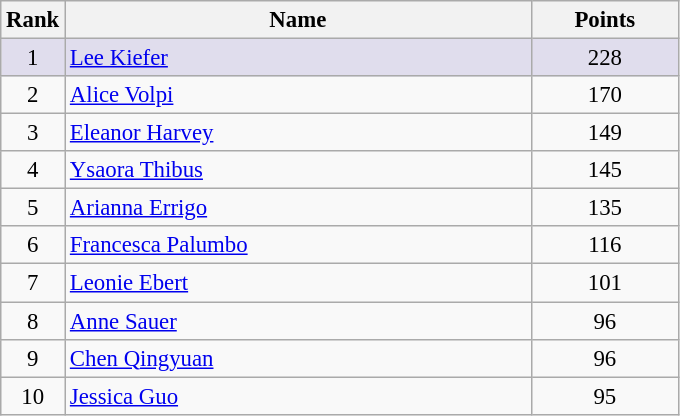<table class="wikitable" style="font-size:95%">
<tr>
<th scope="col">Rank</th>
<th scope="col" style="width:20em">Name</th>
<th scope="col" style="width:6em">Points</th>
</tr>
<tr bgcolor="#E0DDED" align="center">
<td>1</td>
<td align="left"> <a href='#'>Lee Kiefer</a></td>
<td>228</td>
</tr>
<tr align="center">
<td>2</td>
<td align="left"> <a href='#'>Alice Volpi</a></td>
<td>170</td>
</tr>
<tr align="center">
<td>3</td>
<td align="left"> <a href='#'>Eleanor Harvey</a></td>
<td>149</td>
</tr>
<tr align="center">
<td>4</td>
<td align="left"> <a href='#'>Ysaora Thibus</a></td>
<td>145</td>
</tr>
<tr align="center">
<td>5</td>
<td align="left"> <a href='#'>Arianna Errigo</a></td>
<td>135</td>
</tr>
<tr align="center">
<td>6</td>
<td align="left"> <a href='#'>Francesca Palumbo</a></td>
<td>116</td>
</tr>
<tr align="center">
<td>7</td>
<td align="left"> <a href='#'>Leonie Ebert</a></td>
<td>101</td>
</tr>
<tr align="center">
<td>8</td>
<td align="left"> <a href='#'>Anne Sauer</a></td>
<td>96</td>
</tr>
<tr align="center">
<td>9</td>
<td align="left"> <a href='#'>Chen Qingyuan</a></td>
<td>96</td>
</tr>
<tr align="center">
<td>10</td>
<td align="left"> <a href='#'>Jessica Guo</a></td>
<td>95</td>
</tr>
</table>
